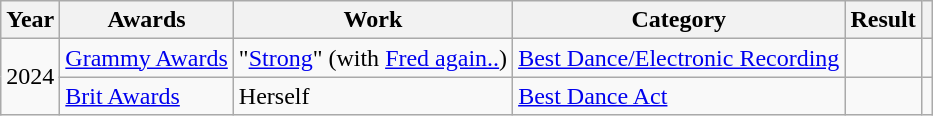<table class=wikitable>
<tr>
<th>Year</th>
<th>Awards</th>
<th>Work</th>
<th>Category</th>
<th>Result</th>
<th></th>
</tr>
<tr>
<td rowspan="2">2024</td>
<td><a href='#'>Grammy Awards</a></td>
<td>"<a href='#'>Strong</a>" (with <a href='#'>Fred again..</a>)</td>
<td><a href='#'>Best Dance/Electronic Recording</a></td>
<td></td>
<td align="center"></td>
</tr>
<tr>
<td><a href='#'>Brit Awards</a></td>
<td>Herself</td>
<td><a href='#'>Best Dance Act</a></td>
<td></td>
<td align="center"></td>
</tr>
</table>
